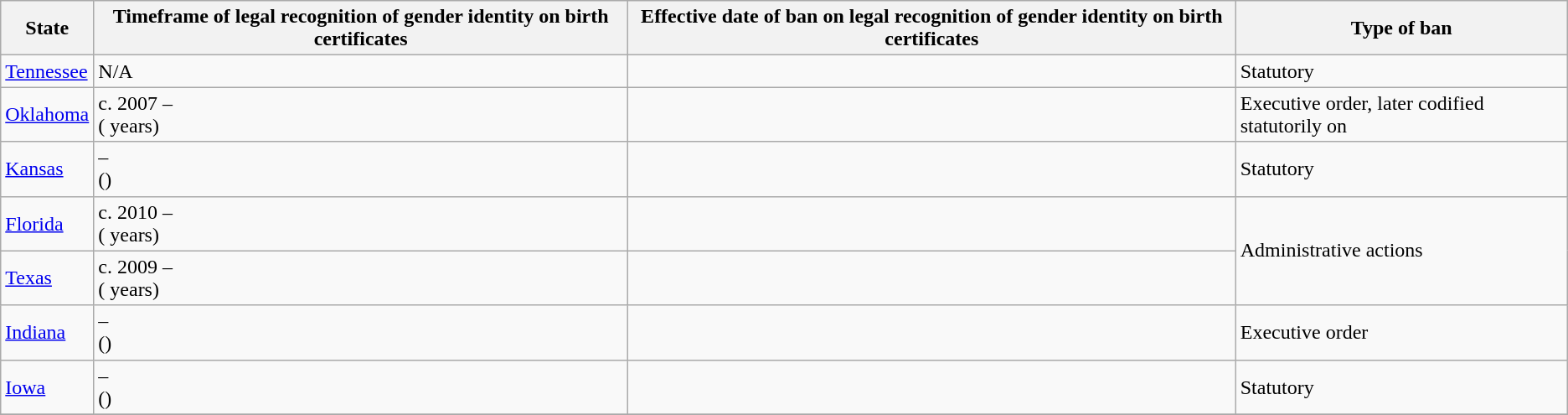<table class="wikitable sortable data-sort-type=number sticky-header">
<tr>
<th>State</th>
<th>Timeframe of legal recognition of gender identity on birth certificates</th>
<th>Effective date of ban on legal recognition of gender identity on birth certificates</th>
<th>Type of ban</th>
</tr>
<tr>
<td> <a href='#'>Tennessee</a></td>
<td><span> </span> N/A</td>
<td></td>
<td>Statutory</td>
</tr>
<tr>
<td> <a href='#'>Oklahoma</a></td>
<td><span> </span>c. 2007 – <br>( years)</td>
<td></td>
<td>Executive order, later codified statutorily on </td>
</tr>
<tr>
<td> <a href='#'>Kansas</a></td>
<td><span> </span> – <br>()</td>
<td></td>
<td>Statutory</td>
</tr>
<tr>
<td> <a href='#'>Florida</a></td>
<td><span> </span>c. 2010 – <br>( years)</td>
<td></td>
<td rowspan=2>Administrative actions</td>
</tr>
<tr>
<td> <a href='#'>Texas</a></td>
<td><span> </span>c. 2009 – <br>( years)</td>
<td></td>
</tr>
<tr>
<td> <a href='#'>Indiana</a></td>
<td><span> </span> – <br>()</td>
<td></td>
<td>Executive order</td>
</tr>
<tr>
<td> <a href='#'>Iowa</a></td>
<td><span> </span> – <br>()</td>
<td></td>
<td>Statutory</td>
</tr>
<tr>
</tr>
</table>
